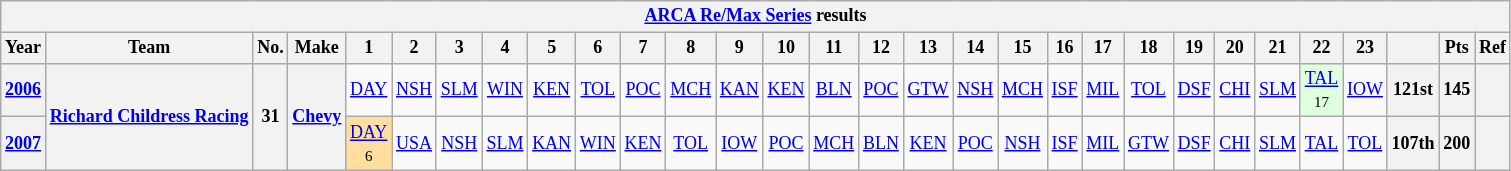<table class="wikitable" style="text-align:center; font-size:75%">
<tr>
<th colspan=30><a href='#'>ARCA Re/Max Series</a> results</th>
</tr>
<tr>
<th>Year</th>
<th>Team</th>
<th>No.</th>
<th>Make</th>
<th>1</th>
<th>2</th>
<th>3</th>
<th>4</th>
<th>5</th>
<th>6</th>
<th>7</th>
<th>8</th>
<th>9</th>
<th>10</th>
<th>11</th>
<th>12</th>
<th>13</th>
<th>14</th>
<th>15</th>
<th>16</th>
<th>17</th>
<th>18</th>
<th>19</th>
<th>20</th>
<th>21</th>
<th>22</th>
<th>23</th>
<th></th>
<th>Pts</th>
<th>Ref</th>
</tr>
<tr>
<th><a href='#'>2006</a></th>
<th rowspan=2><a href='#'>Richard Childress Racing</a></th>
<th rowspan=2>31</th>
<th rowspan=2><a href='#'>Chevy</a></th>
<td><a href='#'>DAY</a></td>
<td><a href='#'>NSH</a></td>
<td><a href='#'>SLM</a></td>
<td><a href='#'>WIN</a></td>
<td><a href='#'>KEN</a></td>
<td><a href='#'>TOL</a></td>
<td><a href='#'>POC</a></td>
<td><a href='#'>MCH</a></td>
<td><a href='#'>KAN</a></td>
<td><a href='#'>KEN</a></td>
<td><a href='#'>BLN</a></td>
<td><a href='#'>POC</a></td>
<td><a href='#'>GTW</a></td>
<td><a href='#'>NSH</a></td>
<td><a href='#'>MCH</a></td>
<td><a href='#'>ISF</a></td>
<td><a href='#'>MIL</a></td>
<td><a href='#'>TOL</a></td>
<td><a href='#'>DSF</a></td>
<td><a href='#'>CHI</a></td>
<td><a href='#'>SLM</a></td>
<td style="background:#DFFFDF;"><a href='#'>TAL</a><br><small>17</small></td>
<td><a href='#'>IOW</a></td>
<th>121st</th>
<th>145</th>
<th></th>
</tr>
<tr>
<th><a href='#'>2007</a></th>
<td style="background:#FFDF9F;"><a href='#'>DAY</a><br><small>6</small></td>
<td><a href='#'>USA</a></td>
<td><a href='#'>NSH</a></td>
<td><a href='#'>SLM</a></td>
<td><a href='#'>KAN</a></td>
<td><a href='#'>WIN</a></td>
<td><a href='#'>KEN</a></td>
<td><a href='#'>TOL</a></td>
<td><a href='#'>IOW</a></td>
<td><a href='#'>POC</a></td>
<td><a href='#'>MCH</a></td>
<td><a href='#'>BLN</a></td>
<td><a href='#'>KEN</a></td>
<td><a href='#'>POC</a></td>
<td><a href='#'>NSH</a></td>
<td><a href='#'>ISF</a></td>
<td><a href='#'>MIL</a></td>
<td><a href='#'>GTW</a></td>
<td><a href='#'>DSF</a></td>
<td><a href='#'>CHI</a></td>
<td><a href='#'>SLM</a></td>
<td><a href='#'>TAL</a></td>
<td><a href='#'>TOL</a></td>
<th>107th</th>
<th>200</th>
<th></th>
</tr>
</table>
